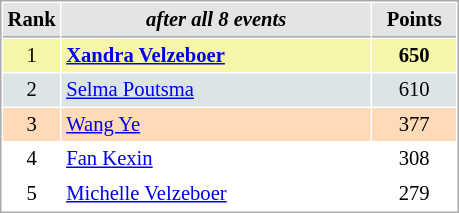<table cellspacing="1" cellpadding="3" style="border:1px solid #AAAAAA;font-size:86%">
<tr style="background-color: #E4E4E4;">
<th style="border-bottom:1px solid #AAAAAA; width: 10px;">Rank</th>
<th style="border-bottom:1px solid #AAAAAA; width: 200px;"><em>after all 8 events</em></th>
<th style="border-bottom:1px solid #AAAAAA; width: 50px;">Points</th>
</tr>
<tr style="background:#f7f6a8;">
<td align=center>1</td>
<td> <strong><a href='#'>Xandra Velzeboer</a></strong></td>
<td align=center><strong>650</strong></td>
</tr>
<tr style="background:#dce5e5;">
<td align=center>2</td>
<td> <a href='#'>Selma Poutsma</a></td>
<td align=center>610</td>
</tr>
<tr style="background:#ffdab9;">
<td align=center>3</td>
<td> <a href='#'>Wang Ye</a></td>
<td align=center>377</td>
</tr>
<tr>
<td align=center>4</td>
<td> <a href='#'>Fan Kexin</a></td>
<td align=center>308</td>
</tr>
<tr>
<td align=center>5</td>
<td> <a href='#'>Michelle Velzeboer</a></td>
<td align=center>279</td>
</tr>
</table>
